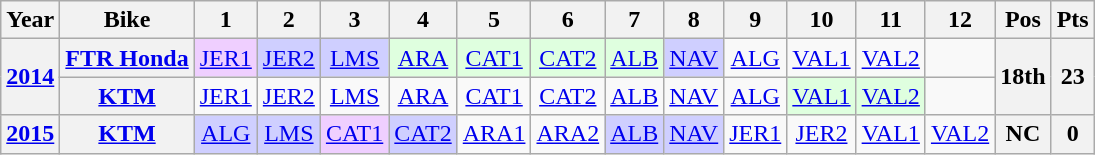<table class="wikitable" style="text-align:center">
<tr>
<th>Year</th>
<th>Bike</th>
<th>1</th>
<th>2</th>
<th>3</th>
<th>4</th>
<th>5</th>
<th>6</th>
<th>7</th>
<th>8</th>
<th>9</th>
<th>10</th>
<th>11</th>
<th>12</th>
<th>Pos</th>
<th>Pts</th>
</tr>
<tr>
<th rowspan=2><a href='#'>2014</a></th>
<th><a href='#'>FTR Honda</a></th>
<td style="background:#efcfff;"><a href='#'>JER1</a><br></td>
<td style="background:#cfcfff;"><a href='#'>JER2</a><br></td>
<td style="background:#cfcfff;"><a href='#'>LMS</a><br></td>
<td style="background:#dfffdf;"><a href='#'>ARA</a><br></td>
<td style="background:#dfffdf;"><a href='#'>CAT1</a><br></td>
<td style="background:#dfffdf;"><a href='#'>CAT2</a><br></td>
<td style="background:#dfffdf;"><a href='#'>ALB</a><br></td>
<td style="background:#cfcfff;"><a href='#'>NAV</a><br></td>
<td><a href='#'>ALG</a></td>
<td><a href='#'>VAL1</a></td>
<td><a href='#'>VAL2</a></td>
<td></td>
<th rowspan=2 style="background:#;">18th</th>
<th rowspan=2 style="background:#;">23</th>
</tr>
<tr>
<th><a href='#'>KTM</a></th>
<td><a href='#'>JER1</a></td>
<td><a href='#'>JER2</a></td>
<td><a href='#'>LMS</a></td>
<td><a href='#'>ARA</a></td>
<td><a href='#'>CAT1</a></td>
<td><a href='#'>CAT2</a></td>
<td><a href='#'>ALB</a></td>
<td><a href='#'>NAV</a></td>
<td><a href='#'>ALG</a></td>
<td style="background:#dfffdf;"><a href='#'>VAL1</a><br></td>
<td style="background:#dfffdf;"><a href='#'>VAL2</a><br></td>
<td></td>
</tr>
<tr>
<th><a href='#'>2015</a></th>
<th><a href='#'>KTM</a></th>
<td style="background:#cfcfff;"><a href='#'>ALG</a><br></td>
<td style="background:#cfcfff;"><a href='#'>LMS</a><br></td>
<td style="background:#efcfff;"><a href='#'>CAT1</a><br></td>
<td style="background:#cfcfff;"><a href='#'>CAT2</a><br></td>
<td><a href='#'>ARA1</a></td>
<td><a href='#'>ARA2</a></td>
<td style="background:#cfcfff;"><a href='#'>ALB</a><br></td>
<td style="background:#cfcfff;"><a href='#'>NAV</a><br></td>
<td><a href='#'>JER1</a></td>
<td><a href='#'>JER2</a></td>
<td><a href='#'>VAL1</a></td>
<td><a href='#'>VAL2</a></td>
<th>NC</th>
<th>0</th>
</tr>
</table>
